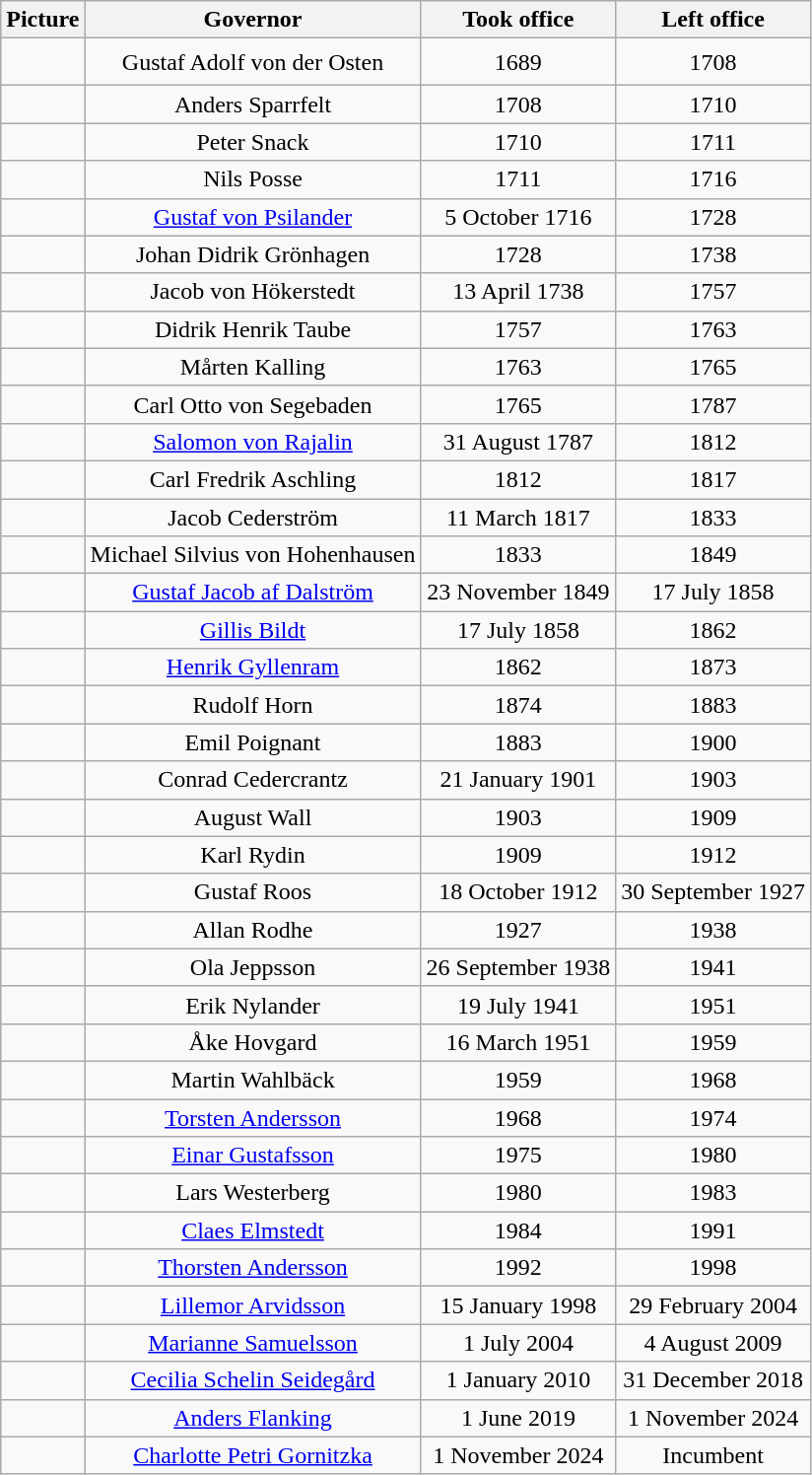<table class="wikitable" style="text-align:center;">
<tr>
<th>Picture</th>
<th>Governor</th>
<th>Took office</th>
<th>Left office</th>
</tr>
<tr style="height:2em;">
<td></td>
<td>Gustaf Adolf von der Osten</td>
<td>1689</td>
<td>1708</td>
</tr>
<tr>
<td></td>
<td>Anders Sparrfelt</td>
<td>1708</td>
<td>1710</td>
</tr>
<tr>
<td></td>
<td>Peter Snack</td>
<td>1710</td>
<td>1711</td>
</tr>
<tr>
<td></td>
<td>Nils Posse</td>
<td>1711</td>
<td>1716</td>
</tr>
<tr>
<td></td>
<td><a href='#'>Gustaf von Psilander</a></td>
<td>5 October 1716</td>
<td>1728</td>
</tr>
<tr>
<td></td>
<td>Johan Didrik Grönhagen</td>
<td>1728</td>
<td>1738</td>
</tr>
<tr>
<td></td>
<td>Jacob von Hökerstedt</td>
<td>13 April 1738</td>
<td>1757</td>
</tr>
<tr>
<td></td>
<td>Didrik Henrik Taube</td>
<td>1757</td>
<td>1763</td>
</tr>
<tr>
<td></td>
<td>Mårten Kalling</td>
<td>1763</td>
<td>1765</td>
</tr>
<tr>
<td></td>
<td>Carl Otto von Segebaden</td>
<td>1765</td>
<td>1787</td>
</tr>
<tr>
<td></td>
<td><a href='#'>Salomon von Rajalin</a></td>
<td>31 August 1787</td>
<td>1812</td>
</tr>
<tr>
<td></td>
<td>Carl Fredrik Aschling</td>
<td>1812</td>
<td>1817</td>
</tr>
<tr>
<td></td>
<td>Jacob Cederström</td>
<td>11 March 1817</td>
<td>1833</td>
</tr>
<tr>
<td></td>
<td>Michael Silvius von Hohenhausen</td>
<td>1833</td>
<td>1849</td>
</tr>
<tr>
<td></td>
<td><a href='#'>Gustaf Jacob af Dalström</a></td>
<td>23 November 1849</td>
<td>17 July 1858</td>
</tr>
<tr>
<td></td>
<td><a href='#'>Gillis Bildt</a></td>
<td>17 July 1858</td>
<td>1862</td>
</tr>
<tr>
<td></td>
<td><a href='#'>Henrik Gyllenram</a></td>
<td>1862</td>
<td>1873</td>
</tr>
<tr>
<td></td>
<td>Rudolf Horn</td>
<td>1874</td>
<td>1883</td>
</tr>
<tr>
<td></td>
<td>Emil Poignant</td>
<td>1883</td>
<td>1900</td>
</tr>
<tr>
<td></td>
<td>Conrad Cedercrantz</td>
<td>21 January 1901</td>
<td>1903</td>
</tr>
<tr>
<td></td>
<td>August Wall</td>
<td>1903</td>
<td>1909</td>
</tr>
<tr>
<td></td>
<td>Karl Rydin</td>
<td>1909</td>
<td>1912</td>
</tr>
<tr>
<td></td>
<td>Gustaf Roos</td>
<td>18 October 1912</td>
<td>30 September 1927</td>
</tr>
<tr>
<td></td>
<td>Allan Rodhe</td>
<td>1927</td>
<td>1938</td>
</tr>
<tr>
<td></td>
<td>Ola Jeppsson</td>
<td>26 September 1938</td>
<td>1941</td>
</tr>
<tr>
<td></td>
<td>Erik Nylander</td>
<td>19 July 1941</td>
<td>1951</td>
</tr>
<tr>
<td></td>
<td>Åke Hovgard</td>
<td>16 March 1951</td>
<td>1959</td>
</tr>
<tr>
<td></td>
<td>Martin Wahlbäck</td>
<td>1959</td>
<td>1968</td>
</tr>
<tr>
<td></td>
<td><a href='#'>Torsten Andersson</a></td>
<td>1968</td>
<td>1974</td>
</tr>
<tr>
<td></td>
<td><a href='#'>Einar Gustafsson</a></td>
<td>1975</td>
<td>1980</td>
</tr>
<tr>
<td></td>
<td>Lars Westerberg</td>
<td>1980</td>
<td>1983</td>
</tr>
<tr>
<td></td>
<td><a href='#'>Claes Elmstedt</a></td>
<td>1984</td>
<td>1991</td>
</tr>
<tr>
<td></td>
<td><a href='#'>Thorsten Andersson</a></td>
<td>1992</td>
<td>1998</td>
</tr>
<tr>
<td></td>
<td><a href='#'>Lillemor Arvidsson</a></td>
<td>15 January 1998</td>
<td>29 February 2004</td>
</tr>
<tr>
<td></td>
<td><a href='#'>Marianne Samuelsson</a></td>
<td>1 July 2004</td>
<td>4 August 2009</td>
</tr>
<tr>
<td></td>
<td><a href='#'>Cecilia Schelin Seidegård</a></td>
<td>1 January 2010</td>
<td>31 December 2018</td>
</tr>
<tr>
<td></td>
<td><a href='#'>Anders Flanking</a></td>
<td>1 June 2019</td>
<td>1 November 2024</td>
</tr>
<tr>
<td></td>
<td><a href='#'>Charlotte Petri Gornitzka</a></td>
<td>1 November 2024</td>
<td>Incumbent</td>
</tr>
</table>
